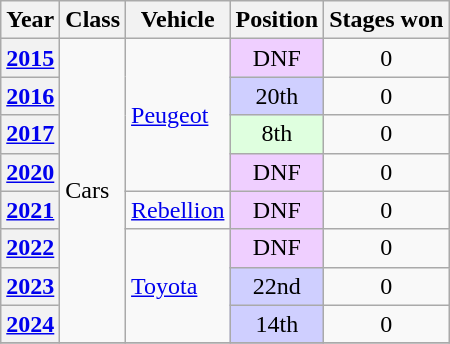<table class="wikitable">
<tr>
<th>Year</th>
<th>Class</th>
<th>Vehicle</th>
<th>Position</th>
<th>Stages won</th>
</tr>
<tr>
<th><a href='#'>2015</a></th>
<td rowspan="8">Cars</td>
<td rowspan=4> <a href='#'>Peugeot</a></td>
<td align="center" style="background:#EFCFFF;">DNF</td>
<td align="center">0</td>
</tr>
<tr>
<th><a href='#'>2016</a></th>
<td align="center" style="background:#CFCFFF;">20th</td>
<td align="center">0</td>
</tr>
<tr>
<th><a href='#'>2017</a></th>
<td align="center" style="background:#DFFFDF;">8th</td>
<td align="center">0</td>
</tr>
<tr>
<th><a href='#'>2020</a></th>
<td align="center" style="background:#EFCFFF;">DNF</td>
<td align="center">0</td>
</tr>
<tr>
<th><a href='#'>2021</a></th>
<td> <a href='#'>Rebellion</a></td>
<td align="center" style="background:#EFCFFF;">DNF</td>
<td align="center">0</td>
</tr>
<tr>
<th><a href='#'>2022</a></th>
<td rowspan="3"> <a href='#'>Toyota</a></td>
<td align="center" style="background:#EFCFFF;">DNF</td>
<td align="center">0</td>
</tr>
<tr>
<th><a href='#'>2023</a></th>
<td align="center" style="background:#CFCFFF;">22nd</td>
<td align="center">0</td>
</tr>
<tr>
<th><a href='#'>2024</a></th>
<td align="center" style="background:#CFCFFF;">14th</td>
<td align="center">0</td>
</tr>
<tr>
</tr>
</table>
